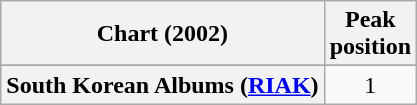<table class="wikitable plainrowheaders" style="text-align:center;">
<tr>
<th>Chart (2002)</th>
<th>Peak<br>position</th>
</tr>
<tr>
</tr>
<tr>
<th scope="row">South Korean Albums (<a href='#'>RIAK</a>)</th>
<td>1</td>
</tr>
</table>
